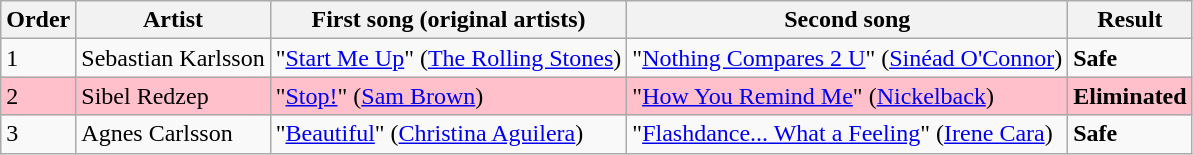<table class=wikitable>
<tr>
<th>Order</th>
<th>Artist</th>
<th>First song (original artists)</th>
<th>Second song</th>
<th>Result</th>
</tr>
<tr>
<td>1</td>
<td>Sebastian Karlsson</td>
<td>"<a href='#'>Start Me Up</a>" (<a href='#'>The Rolling Stones</a>)</td>
<td>"<a href='#'>Nothing Compares 2 U</a>" (<a href='#'>Sinéad O'Connor</a>)</td>
<td><strong>Safe</strong></td>
</tr>
<tr style="background:pink;">
<td>2</td>
<td>Sibel Redzep</td>
<td>"<a href='#'>Stop!</a>" (<a href='#'>Sam Brown</a>)</td>
<td>"<a href='#'>How You Remind Me</a>" (<a href='#'>Nickelback</a>)</td>
<td><strong>Eliminated</strong></td>
</tr>
<tr>
<td>3</td>
<td>Agnes Carlsson</td>
<td>"<a href='#'>Beautiful</a>" (<a href='#'>Christina Aguilera</a>)</td>
<td>"<a href='#'>Flashdance... What a Feeling</a>" (<a href='#'>Irene Cara</a>)</td>
<td><strong>Safe</strong></td>
</tr>
</table>
